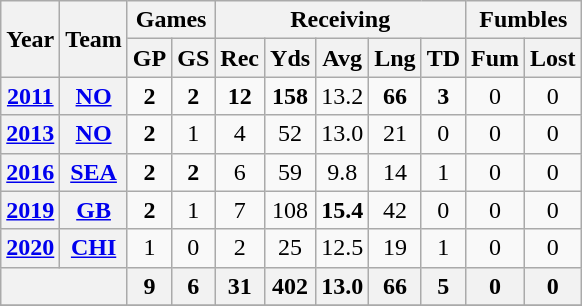<table class="wikitable" style="text-align:center;">
<tr>
<th rowspan="2">Year</th>
<th rowspan="2">Team</th>
<th colspan="2">Games</th>
<th colspan="5">Receiving</th>
<th colspan="2">Fumbles</th>
</tr>
<tr>
<th>GP</th>
<th>GS</th>
<th>Rec</th>
<th>Yds</th>
<th>Avg</th>
<th>Lng</th>
<th>TD</th>
<th>Fum</th>
<th>Lost</th>
</tr>
<tr>
<th><a href='#'>2011</a></th>
<th><a href='#'>NO</a></th>
<td><strong>2</strong></td>
<td><strong>2</strong></td>
<td><strong>12</strong></td>
<td><strong>158</strong></td>
<td>13.2</td>
<td><strong>66</strong></td>
<td><strong>3</strong></td>
<td>0</td>
<td>0</td>
</tr>
<tr>
<th><a href='#'>2013</a></th>
<th><a href='#'>NO</a></th>
<td><strong>2</strong></td>
<td>1</td>
<td>4</td>
<td>52</td>
<td>13.0</td>
<td>21</td>
<td>0</td>
<td>0</td>
<td>0</td>
</tr>
<tr>
<th><a href='#'>2016</a></th>
<th><a href='#'>SEA</a></th>
<td><strong>2</strong></td>
<td><strong>2</strong></td>
<td>6</td>
<td>59</td>
<td>9.8</td>
<td>14</td>
<td>1</td>
<td>0</td>
<td>0</td>
</tr>
<tr>
<th><a href='#'>2019</a></th>
<th><a href='#'>GB</a></th>
<td><strong>2</strong></td>
<td>1</td>
<td>7</td>
<td>108</td>
<td><strong>15.4</strong></td>
<td>42</td>
<td>0</td>
<td>0</td>
<td>0</td>
</tr>
<tr>
<th><a href='#'>2020</a></th>
<th><a href='#'>CHI</a></th>
<td>1</td>
<td>0</td>
<td>2</td>
<td>25</td>
<td>12.5</td>
<td>19</td>
<td>1</td>
<td>0</td>
<td>0</td>
</tr>
<tr>
<th colspan="2"></th>
<th>9</th>
<th>6</th>
<th>31</th>
<th>402</th>
<th>13.0</th>
<th>66</th>
<th>5</th>
<th>0</th>
<th>0</th>
</tr>
<tr>
</tr>
</table>
